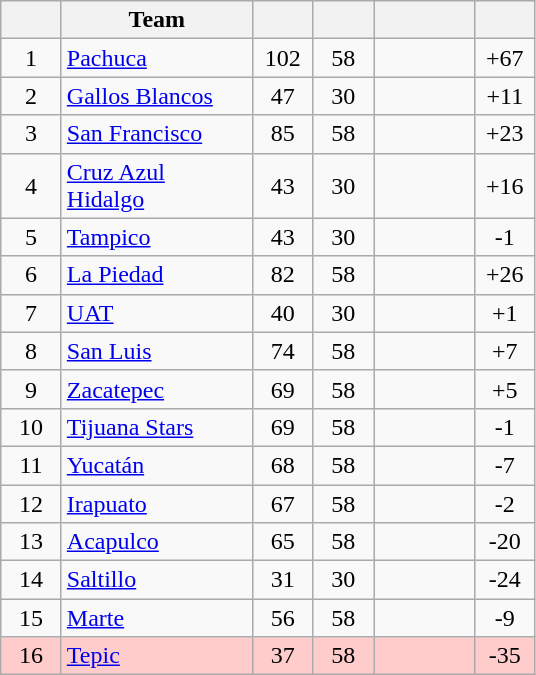<table class="wikitable" style="text-align: center;">
<tr>
<th width=33></th>
<th width=120>Team</th>
<th width=33></th>
<th width=33></th>
<th width=60></th>
<th width=33></th>
</tr>
<tr>
<td>1</td>
<td align=left><a href='#'>Pachuca</a></td>
<td>102</td>
<td>58</td>
<td><strong></strong></td>
<td>+67</td>
</tr>
<tr>
<td>2</td>
<td align=left><a href='#'>Gallos Blancos</a></td>
<td>47</td>
<td>30</td>
<td><strong></strong></td>
<td>+11</td>
</tr>
<tr>
<td>3</td>
<td align=left><a href='#'>San Francisco</a></td>
<td>85</td>
<td>58</td>
<td><strong></strong></td>
<td>+23</td>
</tr>
<tr>
<td>4</td>
<td align=left><a href='#'>Cruz Azul Hidalgo</a></td>
<td>43</td>
<td>30</td>
<td><strong></strong></td>
<td>+16</td>
</tr>
<tr>
<td>5</td>
<td align=left><a href='#'>Tampico</a></td>
<td>43</td>
<td>30</td>
<td><strong></strong></td>
<td>-1</td>
</tr>
<tr>
<td>6</td>
<td align=left><a href='#'>La Piedad</a></td>
<td>82</td>
<td>58</td>
<td><strong></strong></td>
<td>+26</td>
</tr>
<tr>
<td>7</td>
<td align=left><a href='#'>UAT</a></td>
<td>40</td>
<td>30</td>
<td><strong></strong></td>
<td>+1</td>
</tr>
<tr>
<td>8</td>
<td align=left><a href='#'>San Luis</a></td>
<td>74</td>
<td>58</td>
<td><strong></strong></td>
<td>+7</td>
</tr>
<tr>
<td>9</td>
<td align=left><a href='#'>Zacatepec</a></td>
<td>69</td>
<td>58</td>
<td><strong></strong></td>
<td>+5</td>
</tr>
<tr>
<td>10</td>
<td align=left><a href='#'>Tijuana Stars</a></td>
<td>69</td>
<td>58</td>
<td><strong></strong></td>
<td>-1</td>
</tr>
<tr>
<td>11</td>
<td align=left><a href='#'>Yucatán</a></td>
<td>68</td>
<td>58</td>
<td><strong></strong></td>
<td>-7</td>
</tr>
<tr>
<td>12</td>
<td align=left><a href='#'>Irapuato</a></td>
<td>67</td>
<td>58</td>
<td><strong></strong></td>
<td>-2</td>
</tr>
<tr>
<td>13</td>
<td align=left><a href='#'>Acapulco</a></td>
<td>65</td>
<td>58</td>
<td><strong></strong></td>
<td>-20</td>
</tr>
<tr>
<td>14</td>
<td align=left><a href='#'>Saltillo</a></td>
<td>31</td>
<td>30</td>
<td><strong></strong></td>
<td>-24</td>
</tr>
<tr>
<td>15</td>
<td align=left><a href='#'>Marte</a></td>
<td>56</td>
<td>58</td>
<td><strong></strong></td>
<td>-9</td>
</tr>
<tr bgcolor=#FFCCCC>
<td>16</td>
<td align=left><a href='#'>Tepic</a></td>
<td>37</td>
<td>58</td>
<td><strong></strong></td>
<td>-35</td>
</tr>
</table>
